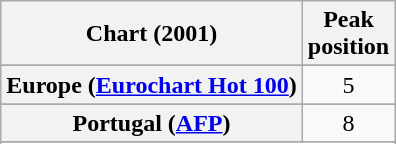<table class="wikitable sortable plainrowheaders" style="text-align:center">
<tr>
<th>Chart (2001)</th>
<th>Peak<br>position</th>
</tr>
<tr>
</tr>
<tr>
</tr>
<tr>
</tr>
<tr>
</tr>
<tr>
<th scope="row">Europe (<a href='#'>Eurochart Hot 100</a>)</th>
<td>5</td>
</tr>
<tr>
</tr>
<tr>
</tr>
<tr>
</tr>
<tr>
</tr>
<tr>
</tr>
<tr>
</tr>
<tr>
</tr>
<tr>
<th scope="row">Portugal (<a href='#'>AFP</a>)</th>
<td>8</td>
</tr>
<tr>
</tr>
<tr>
</tr>
<tr>
</tr>
<tr>
</tr>
</table>
